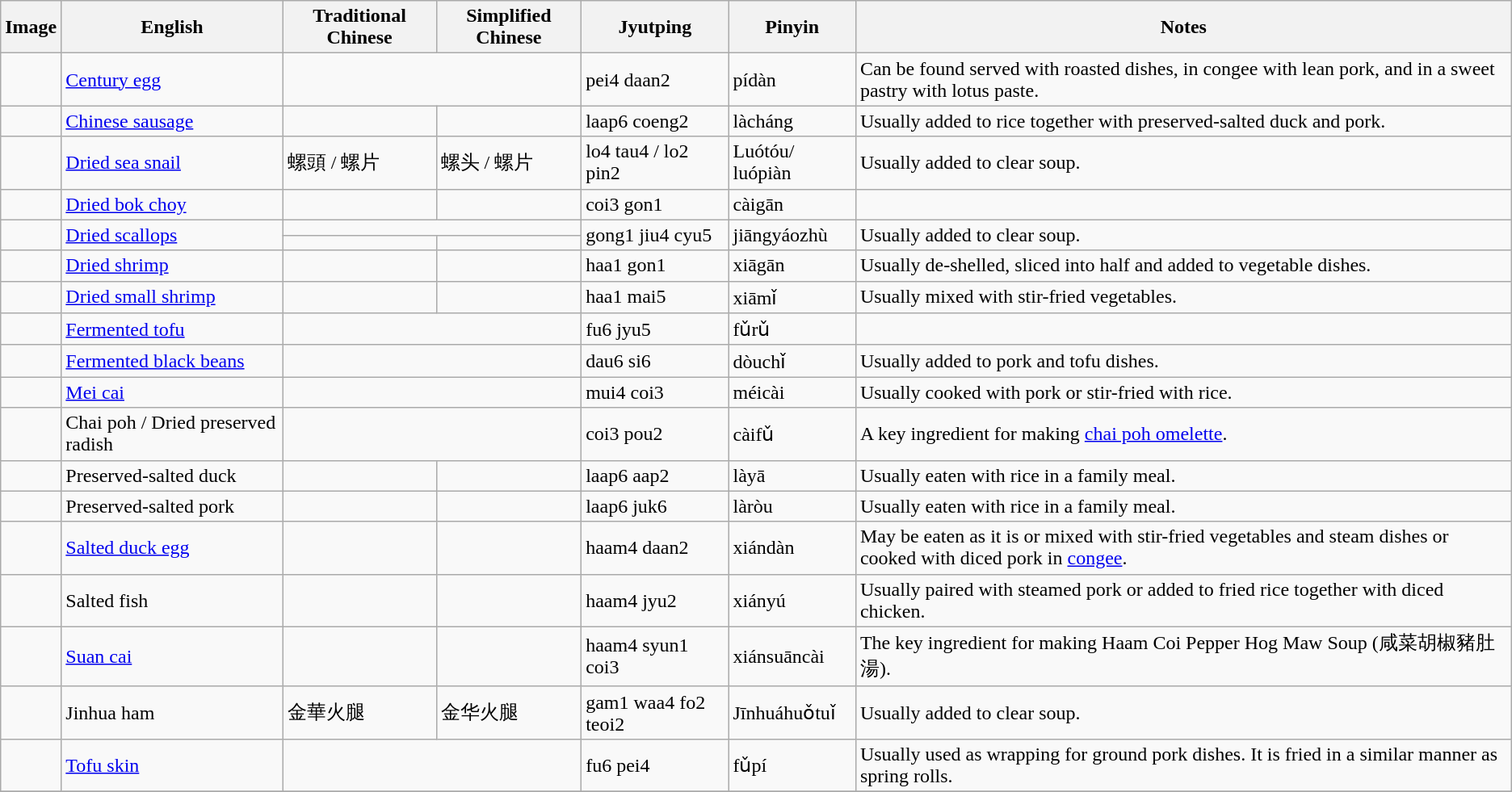<table class="wikitable">
<tr>
<th>Image</th>
<th>English</th>
<th>Traditional Chinese</th>
<th>Simplified Chinese</th>
<th>Jyutping</th>
<th>Pinyin</th>
<th>Notes</th>
</tr>
<tr>
<td></td>
<td><a href='#'>Century egg</a></td>
<td colspan="2" style="text-align:center"></td>
<td>pei4 daan2</td>
<td>pídàn</td>
<td>Can be found served with roasted dishes, in congee with lean pork, and in a sweet pastry with lotus paste.</td>
</tr>
<tr>
<td></td>
<td><a href='#'>Chinese sausage</a></td>
<td></td>
<td></td>
<td>laap6 coeng2</td>
<td>làcháng</td>
<td>Usually added to rice together with preserved-salted duck and pork.</td>
</tr>
<tr>
<td></td>
<td><a href='#'>Dried sea snail</a></td>
<td>螺頭 / 螺片</td>
<td>螺头 / 螺片</td>
<td>lo4 tau4 / lo2 pin2</td>
<td>Luótóu/ luópiàn</td>
<td>Usually added to clear soup.</td>
</tr>
<tr>
<td></td>
<td><a href='#'>Dried bok choy</a></td>
<td></td>
<td></td>
<td>coi3 gon1</td>
<td>càigān</td>
<td></td>
</tr>
<tr>
<td rowspan=2></td>
<td rowspan=2><a href='#'>Dried scallops</a></td>
<td colspan="2" style="text-align:center"></td>
<td rowspan=2>gong1 jiu4 cyu5</td>
<td rowspan=2>jiāngyáozhù</td>
<td rowspan=2>Usually added to clear soup.</td>
</tr>
<tr>
<td></td>
<td></td>
</tr>
<tr>
<td></td>
<td><a href='#'>Dried shrimp</a></td>
<td></td>
<td></td>
<td>haa1 gon1</td>
<td>xiāgān</td>
<td>Usually de-shelled, sliced into half and added to vegetable dishes.</td>
</tr>
<tr>
<td></td>
<td><a href='#'>Dried small shrimp</a></td>
<td></td>
<td></td>
<td>haa1 mai5</td>
<td>xiāmǐ</td>
<td>Usually mixed with stir-fried vegetables.</td>
</tr>
<tr>
<td></td>
<td><a href='#'>Fermented tofu</a></td>
<td colspan="2" style="text-align:center"></td>
<td>fu6 jyu5</td>
<td>fǔrǔ</td>
<td></td>
</tr>
<tr>
<td></td>
<td><a href='#'>Fermented black beans</a></td>
<td colspan="2" style="text-align:center"></td>
<td>dau6 si6</td>
<td>dòuchǐ</td>
<td>Usually added to pork and tofu dishes.</td>
</tr>
<tr>
<td></td>
<td><a href='#'>Mei cai</a></td>
<td colspan="2" style="text-align:center"></td>
<td>mui4 coi3</td>
<td>méicài</td>
<td>Usually cooked with pork or stir-fried with rice.</td>
</tr>
<tr>
<td></td>
<td>Chai poh / Dried preserved radish</td>
<td colspan="2" style="text-align:center"></td>
<td>coi3 pou2</td>
<td>càifǔ</td>
<td>A key ingredient for making <a href='#'>chai poh omelette</a>.</td>
</tr>
<tr>
<td></td>
<td>Preserved-salted duck</td>
<td></td>
<td></td>
<td>laap6 aap2</td>
<td>làyā</td>
<td>Usually eaten with rice in a family meal.</td>
</tr>
<tr>
<td></td>
<td>Preserved-salted pork</td>
<td></td>
<td></td>
<td>laap6 juk6</td>
<td>làròu</td>
<td>Usually eaten with rice in a family meal.</td>
</tr>
<tr>
<td></td>
<td><a href='#'>Salted duck egg</a></td>
<td></td>
<td></td>
<td>haam4 daan2</td>
<td>xiándàn</td>
<td>May be eaten as it is or mixed with stir-fried vegetables and steam dishes or cooked with diced pork in <a href='#'>congee</a>.</td>
</tr>
<tr>
<td></td>
<td>Salted fish</td>
<td></td>
<td></td>
<td>haam4 jyu2</td>
<td>xiányú</td>
<td>Usually paired with steamed pork or added to fried rice together with diced chicken.</td>
</tr>
<tr>
<td></td>
<td><a href='#'>Suan cai</a></td>
<td></td>
<td></td>
<td>haam4 syun1 coi3</td>
<td>xiánsuāncài</td>
<td>The key ingredient for making Haam Coi Pepper Hog Maw Soup (咸菜胡椒豬肚湯).</td>
</tr>
<tr>
<td></td>
<td>Jinhua ham</td>
<td>金華火腿</td>
<td>金华火腿</td>
<td>gam1 waa4 fo2 teoi2</td>
<td>Jīnhuáhuǒtuǐ</td>
<td>Usually added to clear soup.</td>
</tr>
<tr>
<td></td>
<td><a href='#'>Tofu skin</a></td>
<td colspan="2" style="text-align:center"></td>
<td>fu6 pei4</td>
<td>fǔpí</td>
<td>Usually used as wrapping for ground pork dishes. It is fried in a similar manner as spring rolls.</td>
</tr>
<tr>
</tr>
</table>
